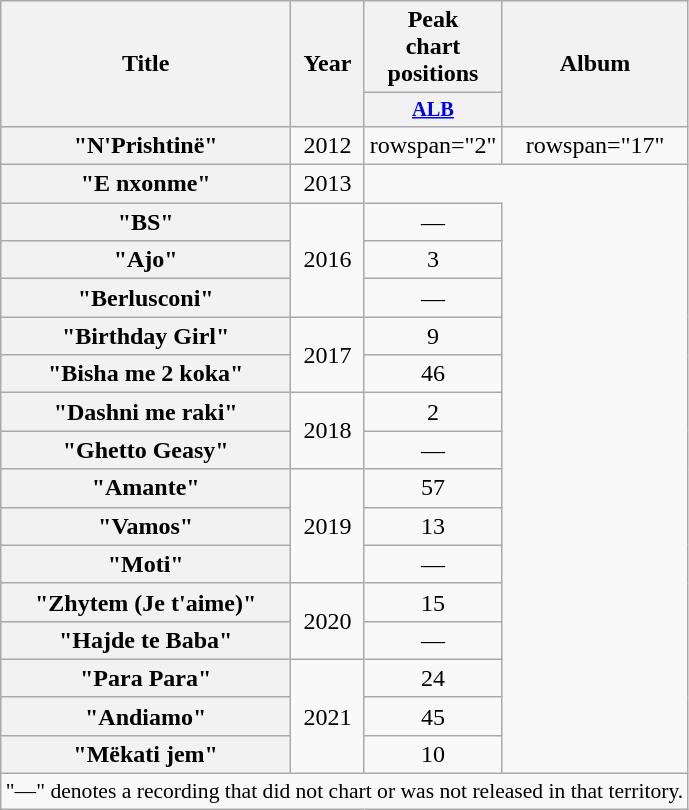<table class="wikitable plainrowheaders" style="text-align:center;">
<tr>
<th scope="col" rowspan="2">Title</th>
<th scope="col" rowspan="2">Year</th>
<th scope="col" colspan="1">Peak<br>chart<br>positions</th>
<th scope="col" rowspan="2">Album</th>
</tr>
<tr>
<th scope="col" style="width:3em;font-size:85%;"><a href='#'>ALB</a><br></th>
</tr>
<tr>
<th scope="row">"N'Prishtinë"</th>
<td>2012</td>
<td>rowspan="2" </td>
<td>rowspan="17" </td>
</tr>
<tr>
<th scope="row">"E nxonme"</th>
<td>2013</td>
</tr>
<tr>
<th scope="row">"BS"<br></th>
<td rowspan="3">2016</td>
<td>—</td>
</tr>
<tr>
<th scope="row">"Ajo"<br></th>
<td>3</td>
</tr>
<tr>
<th scope="row">"Berlusconi"</th>
<td>—</td>
</tr>
<tr>
<th scope="row">"Birthday Girl"</th>
<td rowspan="2">2017</td>
<td>9</td>
</tr>
<tr>
<th scope="row">"Bisha me 2 koka"<br></th>
<td>46</td>
</tr>
<tr>
<th scope="row">"Dashni me raki"<br></th>
<td rowspan="2">2018</td>
<td>2</td>
</tr>
<tr>
<th scope="row">"Ghetto Geasy"</th>
<td>—</td>
</tr>
<tr>
<th scope="row">"Amante"</th>
<td rowspan="3">2019</td>
<td>57</td>
</tr>
<tr>
<th scope="row">"Vamos"<br></th>
<td>13</td>
</tr>
<tr>
<th scope="row">"Moti"<br></th>
<td>—</td>
</tr>
<tr>
<th scope="row">"Zhytem (Je t'aime)"<br></th>
<td rowspan="2">2020</td>
<td>15</td>
</tr>
<tr>
<th scope="row">"Hajde te Baba"<br></th>
<td>—</td>
</tr>
<tr>
<th scope="row">"Para Para"<br></th>
<td rowspan="3">2021</td>
<td>24</td>
</tr>
<tr>
<th scope="row">"Andiamo"<br></th>
<td>45</td>
</tr>
<tr>
<th scope="row">"Mëkati jem"<br></th>
<td>10</td>
</tr>
<tr>
<td colspan="11" style="font-size:90%">"—" denotes a recording that did not chart or was not released in that territory.</td>
</tr>
</table>
